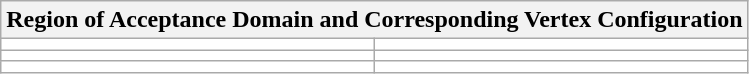<table class="wikitable" style="background-color: white">
<tr>
<th colspan=2>Region of Acceptance Domain and Corresponding Vertex Configuration</th>
</tr>
<tr>
<td></td>
<td></td>
</tr>
<tr>
<td></td>
<td></td>
</tr>
<tr>
<td></td>
<td></td>
</tr>
</table>
